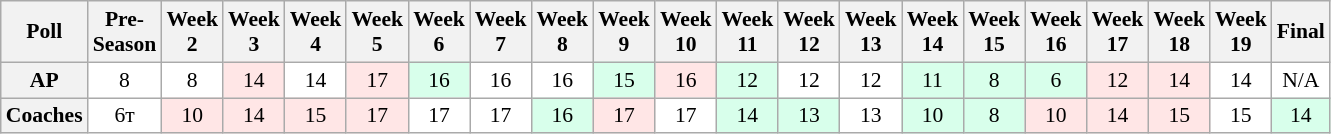<table class="wikitable" style="white-space:nowrap;font-size:90%">
<tr>
<th>Poll</th>
<th>Pre-<br>Season</th>
<th>Week<br>2</th>
<th>Week<br>3</th>
<th>Week<br>4</th>
<th>Week<br>5</th>
<th>Week<br>6</th>
<th>Week<br>7</th>
<th>Week<br>8</th>
<th>Week<br>9</th>
<th>Week<br>10</th>
<th>Week<br>11</th>
<th>Week<br>12</th>
<th>Week<br>13</th>
<th>Week<br>14</th>
<th>Week<br>15</th>
<th>Week<br>16</th>
<th>Week<br>17</th>
<th>Week<br>18</th>
<th>Week<br>19</th>
<th>Final</th>
</tr>
<tr style="text-align:center;">
<th>AP</th>
<td style="background:#FFFFFF;">8</td>
<td style="background:#FFFFFF;">8</td>
<td style="background:#FFE6E6;">14</td>
<td style="background:#FFFFFF;">14</td>
<td style="background:#FFE6E6;">17</td>
<td style="background:#D8FFEB;">16</td>
<td style="background:#FFFFFF;">16</td>
<td style="background:#FFFFFF;">16</td>
<td style="background:#D8FFEB;">15</td>
<td style="background:#FFE6E6;">16</td>
<td style="background:#D8FFEB;">12</td>
<td style="background:#FFFFFF;">12</td>
<td style="background:#FFFFFF;">12</td>
<td style="background:#D8FFEB;">11</td>
<td style="background:#D8FFEB;">8</td>
<td style="background:#D8FFEB;">6</td>
<td style="background:#FFE6E6;">12</td>
<td style="background:#FFE6E6;">14</td>
<td style="background:#FFFFFF;">14</td>
<td style="background:#FFFFFF;">N/A</td>
</tr>
<tr style="text-align:center;">
<th>Coaches</th>
<td style="background:#FFFFFF;">6т</td>
<td style="background:#FFE6E6;">10</td>
<td style="background:#FFE6E6;">14</td>
<td style="background:#FFE6E6;">15</td>
<td style="background:#FFE6E6;">17</td>
<td style="background:#FFFFFF;">17</td>
<td style="background:#FFFFFF;">17</td>
<td style="background:#D8FFEB;">16</td>
<td style="background:#FFE6E6;">17</td>
<td style="background:#FFFFFF;">17</td>
<td style="background:#D8FFEB;">14</td>
<td style="background:#D8FFEB;">13</td>
<td style="background:#FFFFFF;">13</td>
<td style="background:#D8FFEB;">10</td>
<td style="background:#D8FFEB;">8</td>
<td style="background:#FFE6E6;">10</td>
<td style="background:#FFE6E6;">14</td>
<td style="background:#FFE6E6;">15</td>
<td style="background:#FFFFFF;">15</td>
<td style="background:#D8FFEB;">14</td>
</tr>
</table>
